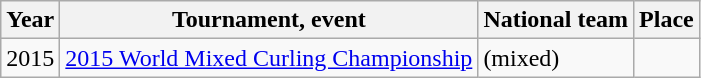<table class="wikitable">
<tr>
<th scope="col">Year</th>
<th scope="col">Tournament, event</th>
<th scope="col">National team</th>
<th scope="col">Place</th>
</tr>
<tr>
<td>2015</td>
<td><a href='#'>2015 World Mixed Curling Championship</a></td>
<td> (mixed)</td>
<td></td>
</tr>
</table>
